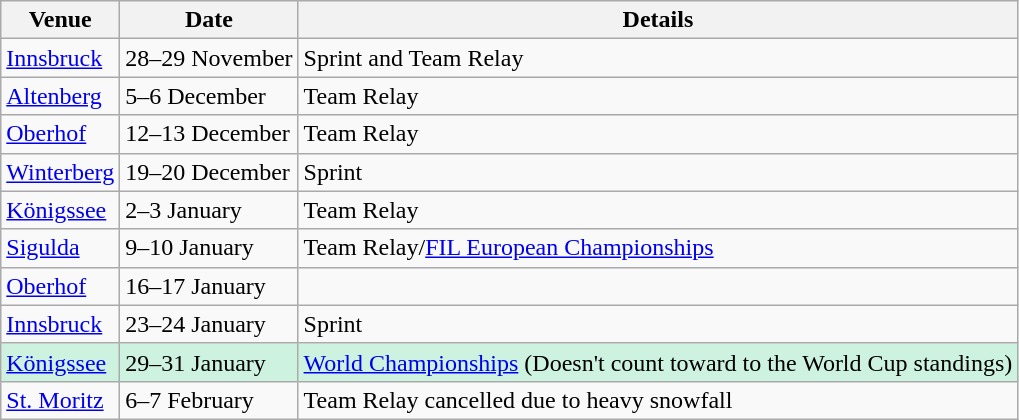<table class="wikitable">
<tr>
<th>Venue</th>
<th>Date</th>
<th>Details</th>
</tr>
<tr>
<td> <a href='#'>Innsbruck</a></td>
<td>28–29 November</td>
<td>Sprint and Team Relay</td>
</tr>
<tr>
<td> <a href='#'>Altenberg</a></td>
<td>5–6 December</td>
<td>Team Relay</td>
</tr>
<tr>
<td> <a href='#'>Oberhof</a></td>
<td>12–13 December</td>
<td>Team Relay</td>
</tr>
<tr>
<td> <a href='#'>Winterberg</a></td>
<td>19–20 December</td>
<td>Sprint</td>
</tr>
<tr>
<td> <a href='#'>Königssee</a></td>
<td>2–3 January</td>
<td>Team Relay</td>
</tr>
<tr>
<td> <a href='#'>Sigulda</a></td>
<td>9–10 January</td>
<td>Team Relay/<a href='#'>FIL European Championships</a></td>
</tr>
<tr>
<td> <a href='#'>Oberhof</a></td>
<td>16–17 January</td>
<td></td>
</tr>
<tr>
<td> <a href='#'>Innsbruck</a></td>
<td>23–24 January</td>
<td>Sprint</td>
</tr>
<tr style="background:#CEF2E0">
<td> <a href='#'>Königssee</a></td>
<td>29–31 January</td>
<td><a href='#'>World Championships</a> (Doesn't count toward to the World Cup standings)</td>
</tr>
<tr>
<td> <a href='#'>St. Moritz</a></td>
<td>6–7 February</td>
<td>Team Relay cancelled due to heavy snowfall</td>
</tr>
</table>
